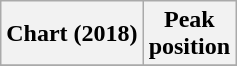<table class="wikitable plainrowheaders" style="text-align:center">
<tr>
<th scope="col">Chart (2018)</th>
<th scope="col">Peak<br>position</th>
</tr>
<tr>
</tr>
</table>
